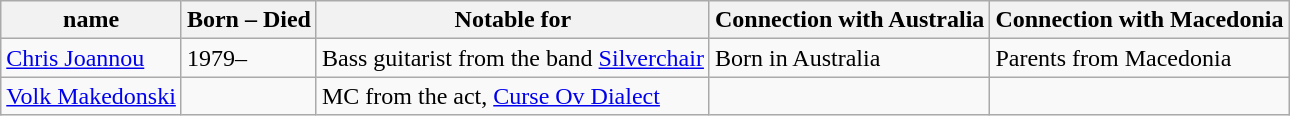<table class="wikitable">
<tr>
<th>name</th>
<th>Born – Died</th>
<th>Notable for</th>
<th>Connection with Australia</th>
<th>Connection with Macedonia</th>
</tr>
<tr>
<td><a href='#'>Chris Joannou</a></td>
<td>1979–</td>
<td>Bass guitarist from the band <a href='#'>Silverchair</a></td>
<td>Born in Australia</td>
<td>Parents from Macedonia</td>
</tr>
<tr>
<td><a href='#'>Volk Makedonski</a></td>
<td></td>
<td>MC from the act, <a href='#'>Curse Ov Dialect</a></td>
<td></td>
<td></td>
</tr>
</table>
